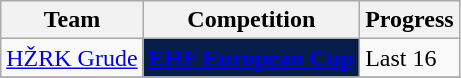<table class="wikitable sortable">
<tr>
<th>Team</th>
<th>Competition</th>
<th>Progress</th>
</tr>
<tr>
<td><a href='#'>HŽRK Grude</a></td>
<td style="background-color:#071D49;color:#D0D3D4;text-align:center"><strong><a href='#'><span>EHF European Cup</span></a></strong></td>
<td>Last 16</td>
</tr>
<tr>
</tr>
</table>
